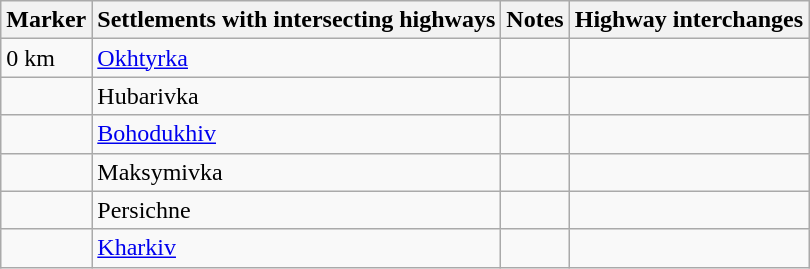<table class="wikitable">
<tr>
<th>Marker</th>
<th>Settlements with intersecting highways</th>
<th>Notes</th>
<th>Highway interchanges</th>
</tr>
<tr>
<td>0 km</td>
<td><a href='#'>Okhtyrka</a></td>
<td></td>
<td>  </td>
</tr>
<tr>
<td></td>
<td>Hubarivka</td>
<td></td>
<td></td>
</tr>
<tr>
<td></td>
<td><a href='#'>Bohodukhiv</a></td>
<td></td>
<td></td>
</tr>
<tr>
<td></td>
<td>Maksymivka</td>
<td></td>
<td></td>
</tr>
<tr>
<td></td>
<td>Persichne</td>
<td></td>
<td></td>
</tr>
<tr>
<td></td>
<td><a href='#'>Kharkiv</a></td>
<td></td>
<td>  </td>
</tr>
</table>
